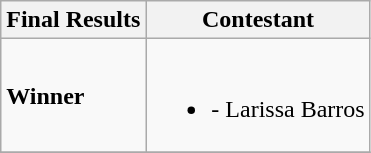<table class="wikitable">
<tr>
<th>Final Results</th>
<th>Contestant</th>
</tr>
<tr>
<td><strong>Winner</strong></td>
<td><br><ul><li><strong></strong> - Larissa Barros</li></ul></td>
</tr>
<tr>
</tr>
</table>
